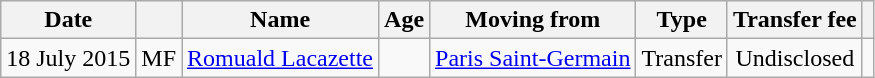<table class="wikitable" Style="text-align: center">
<tr>
<th>Date</th>
<th></th>
<th>Name</th>
<th>Age</th>
<th>Moving from</th>
<th>Type</th>
<th>Transfer fee</th>
<th></th>
</tr>
<tr>
<td>18 July 2015</td>
<td>MF</td>
<td><a href='#'>Romuald Lacazette</a></td>
<td></td>
<td><a href='#'>Paris Saint-Germain</a></td>
<td>Transfer</td>
<td>Undisclosed</td>
<td></td>
</tr>
</table>
